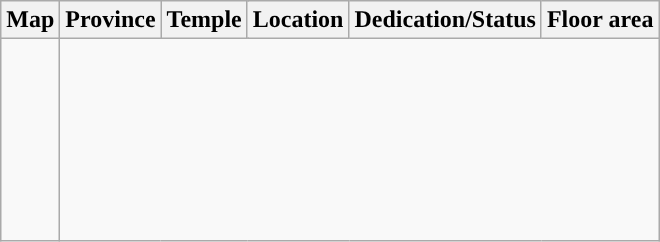<table border=1 class="wikitable">
<tr>
<th>Map</th>
<th>Province</th>
<th colspan=3>Temple</th>
<th>Location</th>
<th>Dedication/Status</th>
<th>Floor area<br></th>
</tr>
<tr>
<td rowspan=11;" style="font-size: 85%"><br>
<br>



<br>

<br>
<br>
<br>
<br>
<br>
</td>
</tr>
</table>
